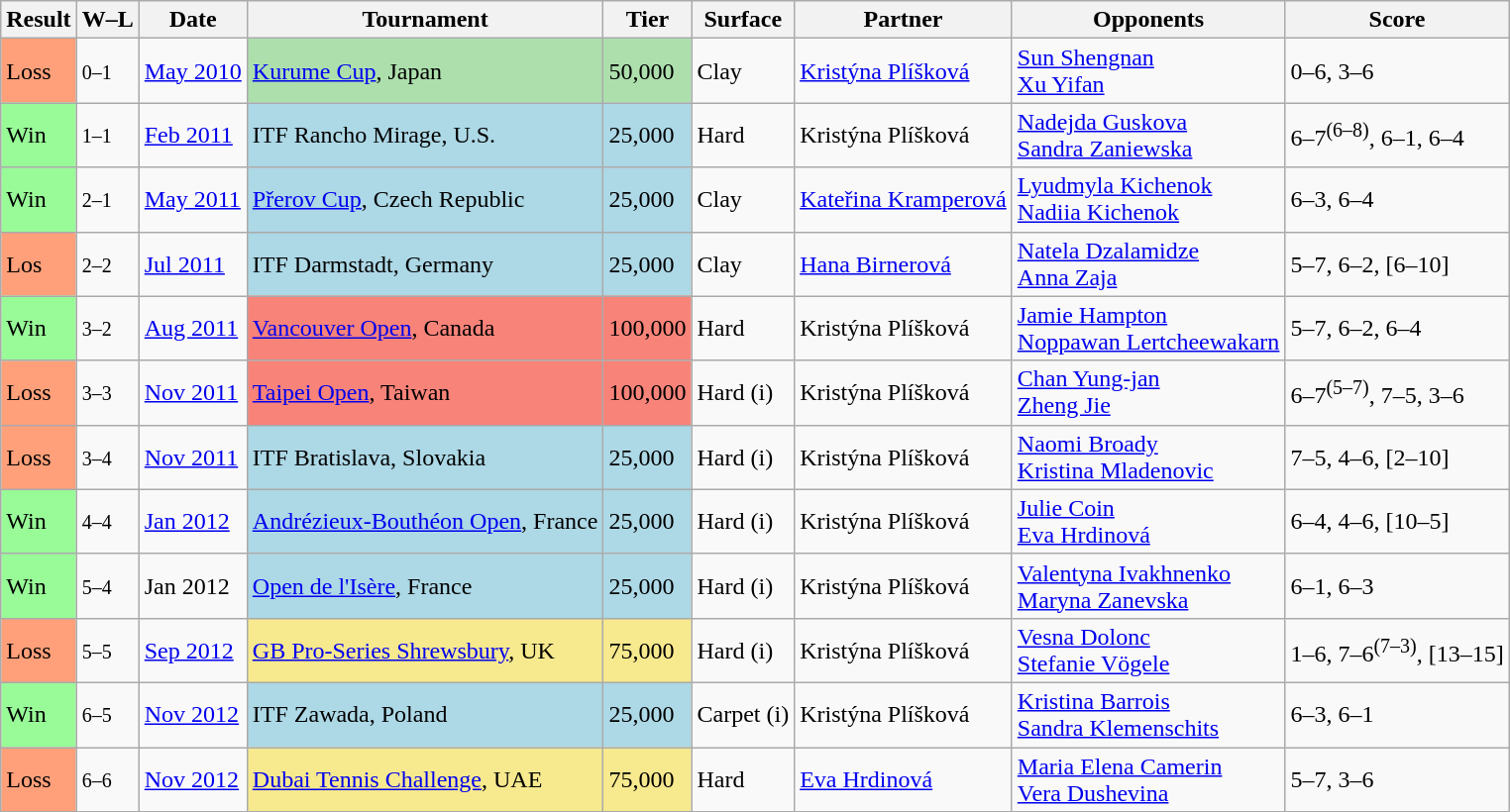<table class="sortable wikitable">
<tr>
<th>Result</th>
<th class="unsortable">W–L</th>
<th>Date</th>
<th>Tournament</th>
<th>Tier</th>
<th>Surface</th>
<th>Partner</th>
<th>Opponents</th>
<th class="unsortable">Score</th>
</tr>
<tr>
<td style="background:#ffa07a;">Loss</td>
<td><small>0–1</small></td>
<td><a href='#'>May 2010</a></td>
<td style="background:#addfad;"><a href='#'>Kurume Cup</a>, Japan</td>
<td style="background:#addfad;">50,000</td>
<td>Clay</td>
<td> <a href='#'>Kristýna Plíšková</a></td>
<td> <a href='#'>Sun Shengnan</a> <br>  <a href='#'>Xu Yifan</a></td>
<td>0–6, 3–6</td>
</tr>
<tr>
<td style="background:#98fb98;">Win</td>
<td><small>1–1</small></td>
<td><a href='#'>Feb 2011</a></td>
<td style="background:lightblue;">ITF Rancho Mirage, U.S.</td>
<td style="background:lightblue;">25,000</td>
<td>Hard</td>
<td> Kristýna Plíšková</td>
<td> <a href='#'>Nadejda Guskova</a> <br>  <a href='#'>Sandra Zaniewska</a></td>
<td>6–7<sup>(6–8)</sup>, 6–1, 6–4</td>
</tr>
<tr>
<td style="background:#98fb98;">Win</td>
<td><small>2–1</small></td>
<td><a href='#'>May 2011</a></td>
<td style="background:lightblue;"><a href='#'>Přerov Cup</a>, Czech Republic</td>
<td style="background:lightblue;">25,000</td>
<td>Clay</td>
<td> <a href='#'>Kateřina Kramperová</a></td>
<td> <a href='#'>Lyudmyla Kichenok</a> <br>  <a href='#'>Nadiia Kichenok</a></td>
<td>6–3, 6–4</td>
</tr>
<tr>
<td style="background:#ffa07a;">Los</td>
<td><small>2–2</small></td>
<td><a href='#'>Jul 2011</a></td>
<td style="background:lightblue;">ITF Darmstadt, Germany</td>
<td style="background:lightblue;">25,000</td>
<td>Clay</td>
<td> <a href='#'>Hana Birnerová</a></td>
<td> <a href='#'>Natela Dzalamidze</a> <br>  <a href='#'>Anna Zaja</a></td>
<td>5–7, 6–2, [6–10]</td>
</tr>
<tr>
<td style="background:#98fb98;">Win</td>
<td><small>3–2</small></td>
<td><a href='#'>Aug 2011</a></td>
<td style="background:#f88379;"><a href='#'>Vancouver Open</a>, Canada</td>
<td style="background:#f88379;">100,000</td>
<td>Hard</td>
<td> Kristýna Plíšková</td>
<td> <a href='#'>Jamie Hampton</a> <br>  <a href='#'>Noppawan Lertcheewakarn</a></td>
<td>5–7, 6–2, 6–4</td>
</tr>
<tr>
<td style="background:#ffa07a;">Loss</td>
<td><small>3–3</small></td>
<td><a href='#'>Nov 2011</a></td>
<td style="background:#f88379;"><a href='#'>Taipei Open</a>, Taiwan</td>
<td style="background:#f88379;">100,000</td>
<td>Hard (i)</td>
<td> Kristýna Plíšková</td>
<td> <a href='#'>Chan Yung-jan</a> <br>  <a href='#'>Zheng Jie</a></td>
<td>6–7<sup>(5–7)</sup>, 7–5, 3–6</td>
</tr>
<tr>
<td style="background:#ffa07a;">Loss</td>
<td><small>3–4</small></td>
<td><a href='#'>Nov 2011</a></td>
<td style="background:lightblue;">ITF Bratislava, Slovakia</td>
<td style="background:lightblue;">25,000</td>
<td>Hard (i)</td>
<td> Kristýna Plíšková</td>
<td> <a href='#'>Naomi Broady</a> <br>  <a href='#'>Kristina Mladenovic</a></td>
<td>7–5, 4–6, [2–10]</td>
</tr>
<tr>
<td style="background:#98fb98;">Win</td>
<td><small>4–4</small></td>
<td><a href='#'>Jan 2012</a></td>
<td style="background:lightblue;"><a href='#'>Andrézieux-Bouthéon Open</a>, France</td>
<td style="background:lightblue;">25,000</td>
<td>Hard (i)</td>
<td> Kristýna Plíšková</td>
<td> <a href='#'>Julie Coin</a> <br>  <a href='#'>Eva Hrdinová</a></td>
<td>6–4, 4–6, [10–5]</td>
</tr>
<tr>
<td style="background:#98fb98;">Win</td>
<td><small>5–4</small></td>
<td>Jan 2012</td>
<td style="background:lightblue;"><a href='#'>Open de l'Isère</a>, France</td>
<td style="background:lightblue;">25,000</td>
<td>Hard (i)</td>
<td> Kristýna Plíšková</td>
<td> <a href='#'>Valentyna Ivakhnenko</a> <br>  <a href='#'>Maryna Zanevska</a></td>
<td>6–1, 6–3</td>
</tr>
<tr>
<td style="background:#ffa07a;">Loss</td>
<td><small>5–5</small></td>
<td><a href='#'>Sep 2012</a></td>
<td style="background:#f7e98e;"><a href='#'>GB Pro-Series Shrewsbury</a>, UK</td>
<td style="background:#f7e98e;">75,000</td>
<td>Hard (i)</td>
<td> Kristýna Plíšková</td>
<td> <a href='#'>Vesna Dolonc</a> <br>  <a href='#'>Stefanie Vögele</a></td>
<td>1–6, 7–6<sup>(7–3)</sup>, [13–15]</td>
</tr>
<tr>
<td style="background:#98fb98;">Win</td>
<td><small>6–5</small></td>
<td><a href='#'>Nov 2012</a></td>
<td style="background:lightblue;">ITF Zawada, Poland</td>
<td style="background:lightblue;">25,000</td>
<td>Carpet (i)</td>
<td> Kristýna Plíšková</td>
<td> <a href='#'>Kristina Barrois</a> <br>  <a href='#'>Sandra Klemenschits</a></td>
<td>6–3, 6–1</td>
</tr>
<tr>
<td style="background:#ffa07a;">Loss</td>
<td><small>6–6</small></td>
<td><a href='#'>Nov 2012</a></td>
<td style="background:#f7e98e;"><a href='#'>Dubai Tennis Challenge</a>, UAE</td>
<td style="background:#f7e98e;">75,000</td>
<td>Hard</td>
<td> <a href='#'>Eva Hrdinová</a></td>
<td> <a href='#'>Maria Elena Camerin</a> <br>  <a href='#'>Vera Dushevina</a></td>
<td>5–7, 3–6</td>
</tr>
</table>
